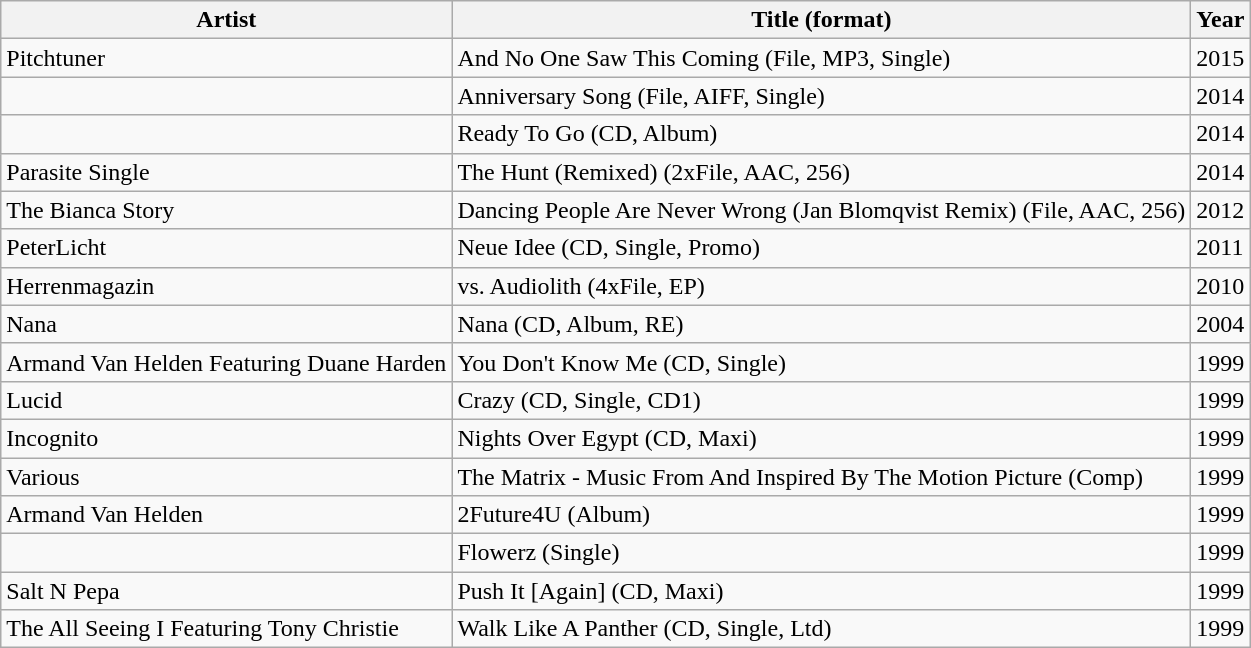<table class="wikitable">
<tr>
<th>Artist</th>
<th>Title (format)</th>
<th>Year</th>
</tr>
<tr>
<td>Pitchtuner</td>
<td>And No One Saw This Coming (File, MP3, Single)</td>
<td>2015</td>
</tr>
<tr>
<td></td>
<td>Anniversary Song (File, AIFF, Single)</td>
<td>2014</td>
</tr>
<tr>
<td></td>
<td>Ready To Go (CD, Album)</td>
<td>2014</td>
</tr>
<tr>
<td>Parasite Single</td>
<td>The Hunt (Remixed) (2xFile, AAC, 256)</td>
<td>2014</td>
</tr>
<tr>
<td>The Bianca Story</td>
<td>Dancing People Are Never Wrong (Jan Blomqvist Remix) (File, AAC, 256)</td>
<td>2012</td>
</tr>
<tr>
<td>PeterLicht</td>
<td>Neue Idee (CD, Single, Promo)</td>
<td>2011</td>
</tr>
<tr>
<td>Herrenmagazin</td>
<td>vs. Audiolith (4xFile, EP)</td>
<td>2010</td>
</tr>
<tr>
<td>Nana</td>
<td>Nana (CD, Album, RE)</td>
<td>2004</td>
</tr>
<tr>
<td>Armand Van Helden Featuring Duane Harden</td>
<td>You Don't Know Me (CD, Single)</td>
<td>1999</td>
</tr>
<tr>
<td>Lucid</td>
<td>Crazy (CD, Single, CD1)</td>
<td>1999</td>
</tr>
<tr>
<td>Incognito</td>
<td>Nights Over Egypt (CD, Maxi)</td>
<td>1999</td>
</tr>
<tr>
<td>Various</td>
<td>The Matrix - Music From And Inspired By The Motion Picture (Comp)</td>
<td>1999</td>
</tr>
<tr>
<td>Armand Van Helden</td>
<td>2Future4U (Album)</td>
<td>1999</td>
</tr>
<tr>
<td></td>
<td>Flowerz (Single)</td>
<td>1999</td>
</tr>
<tr>
<td>Salt N Pepa</td>
<td>Push It [Again] (CD, Maxi)</td>
<td>1999</td>
</tr>
<tr>
<td>The All Seeing I Featuring Tony Christie</td>
<td>Walk Like A Panther (CD, Single, Ltd)</td>
<td>1999</td>
</tr>
</table>
